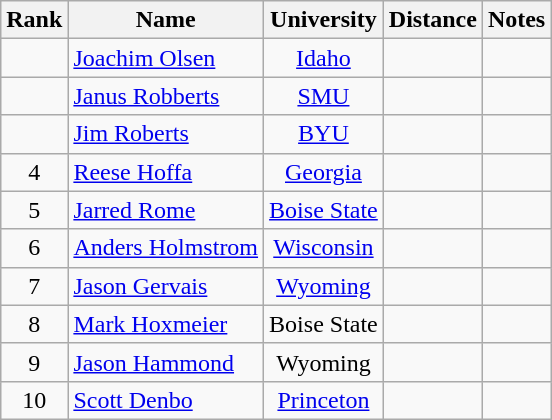<table class="wikitable sortable" style="text-align:center">
<tr>
<th>Rank</th>
<th>Name</th>
<th>University</th>
<th>Distance</th>
<th>Notes</th>
</tr>
<tr>
<td></td>
<td align=left><a href='#'>Joachim Olsen</a> </td>
<td><a href='#'>Idaho</a></td>
<td></td>
<td></td>
</tr>
<tr>
<td></td>
<td align=left><a href='#'>Janus Robberts</a> </td>
<td><a href='#'>SMU</a></td>
<td></td>
<td></td>
</tr>
<tr>
<td></td>
<td align=left><a href='#'>Jim Roberts</a></td>
<td><a href='#'>BYU</a></td>
<td></td>
<td></td>
</tr>
<tr>
<td>4</td>
<td align=left><a href='#'>Reese Hoffa</a></td>
<td><a href='#'>Georgia</a></td>
<td></td>
<td></td>
</tr>
<tr>
<td>5</td>
<td align=left><a href='#'>Jarred Rome</a></td>
<td><a href='#'>Boise State</a></td>
<td></td>
<td></td>
</tr>
<tr>
<td>6</td>
<td align=left><a href='#'>Anders Holmstrom</a></td>
<td><a href='#'>Wisconsin</a></td>
<td></td>
<td></td>
</tr>
<tr>
<td>7</td>
<td align=left><a href='#'>Jason Gervais</a> </td>
<td><a href='#'>Wyoming</a></td>
<td></td>
<td></td>
</tr>
<tr>
<td>8</td>
<td align=left><a href='#'>Mark Hoxmeier</a></td>
<td>Boise State</td>
<td></td>
<td></td>
</tr>
<tr>
<td>9</td>
<td align=left><a href='#'>Jason Hammond</a></td>
<td>Wyoming</td>
<td></td>
<td></td>
</tr>
<tr>
<td>10</td>
<td align=left><a href='#'>Scott Denbo</a></td>
<td><a href='#'>Princeton</a></td>
<td></td>
<td></td>
</tr>
</table>
